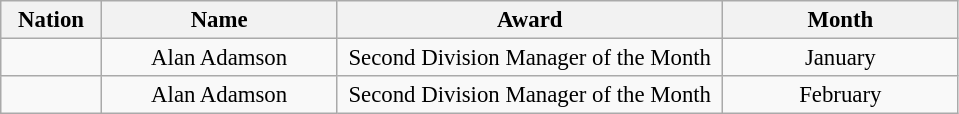<table class="wikitable" style="font-size: 95%; text-align: center;">
<tr>
<th width=60>Nation</th>
<th width=150>Name</th>
<th width=250>Award</th>
<th width=150>Month</th>
</tr>
<tr>
<td></td>
<td>Alan Adamson</td>
<td>Second Division Manager of the Month</td>
<td>January</td>
</tr>
<tr>
<td></td>
<td>Alan Adamson</td>
<td>Second Division Manager of the Month</td>
<td>February</td>
</tr>
</table>
